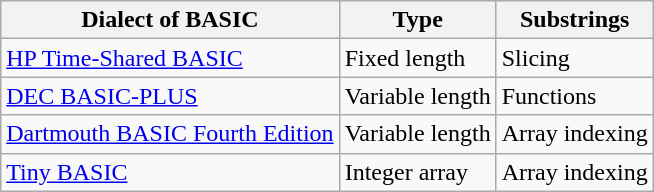<table class="wikitable">
<tr>
<th>Dialect of BASIC</th>
<th>Type</th>
<th>Substrings</th>
</tr>
<tr>
<td><a href='#'>HP Time-Shared BASIC</a></td>
<td>Fixed length</td>
<td>Slicing</td>
</tr>
<tr>
<td><a href='#'>DEC BASIC-PLUS</a></td>
<td>Variable length</td>
<td>Functions</td>
</tr>
<tr>
<td><a href='#'>Dartmouth BASIC Fourth Edition</a></td>
<td>Variable length</td>
<td>Array indexing</td>
</tr>
<tr>
<td><a href='#'>Tiny BASIC</a></td>
<td>Integer array</td>
<td>Array indexing</td>
</tr>
</table>
